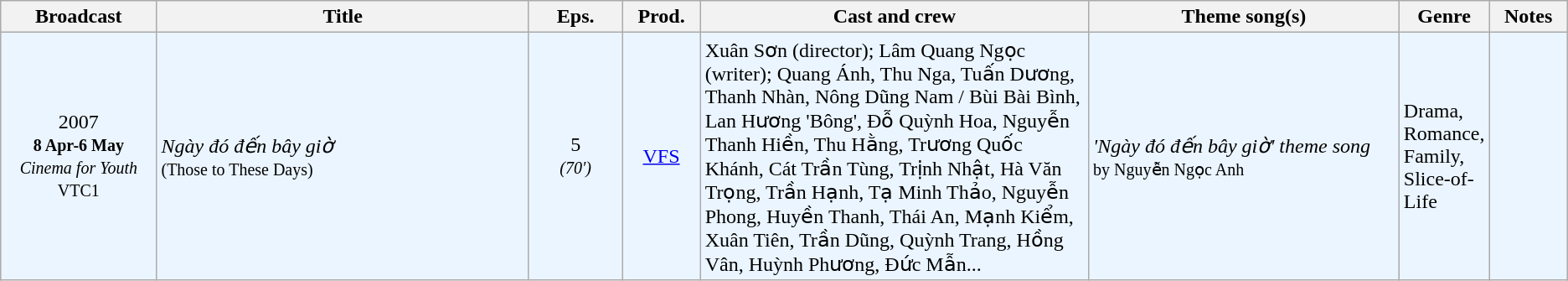<table class="wikitable sortable">
<tr>
<th style="width:10%;">Broadcast</th>
<th style="width:24%;">Title</th>
<th style="width:6%;">Eps.</th>
<th style="width:5%;">Prod.</th>
<th style="width:25%;">Cast and crew</th>
<th style="width:20%;">Theme song(s)</th>
<th style="width:5%;">Genre</th>
<th style="width:5%;">Notes</th>
</tr>
<tr ---- bgcolor="#ebf5ff">
<td style="text-align:center;">2007<br><small><strong>8 Apr-6 May</strong></small><br><small><em>Cinema for Youth</em><br>VTC1</small><br></td>
<td><em>Ngày đó đến bây giờ</em> <br><small>(Those to These Days)</small></td>
<td style="text-align:center;">5<br><small><em>(70′)</em></small></td>
<td style="text-align:center;"><a href='#'>VFS</a></td>
<td>Xuân Sơn (director); Lâm Quang Ngọc (writer); Quang Ánh, Thu Nga, Tuấn Dương, Thanh Nhàn, Nông Dũng Nam / Bùi Bài Bình, Lan Hương 'Bông', Đỗ Quỳnh Hoa, Nguyễn Thanh Hiền, Thu Hằng, Trương Quốc Khánh, Cát Trần Tùng, Trịnh Nhật, Hà Văn Trọng, Trần Hạnh, Tạ Minh Thảo, Nguyễn Phong, Huyền Thanh, Thái An, Mạnh Kiểm, Xuân Tiên, Trần Dũng, Quỳnh Trang, Hồng Vân, Huỳnh Phương, Đức Mẫn...</td>
<td><em> 'Ngày đó đến bây giờ' theme song</em><br><small>by Nguyễn Ngọc Anh</small></td>
<td>Drama, Romance, Family, Slice-of-Life</td>
<td></td>
</tr>
</table>
